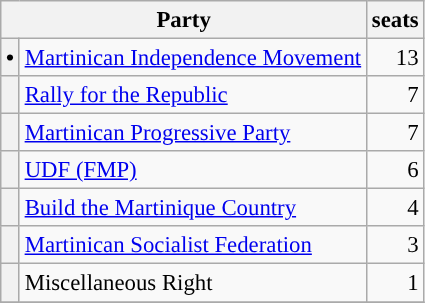<table class="wikitable" style="font-size: 95%;">
<tr>
<th colspan=2>Party</th>
<th>seats</th>
</tr>
<tr>
<th style="background-color: "><span>•</span></th>
<td><a href='#'>Martinican Independence Movement</a></td>
<td align="right">13</td>
</tr>
<tr>
<th style="background-color: "></th>
<td><a href='#'>Rally for the Republic</a></td>
<td align="right">7</td>
</tr>
<tr>
<th style="background-color: "></th>
<td><a href='#'>Martinican Progressive Party</a></td>
<td align="right">7</td>
</tr>
<tr>
<th style="background-color: "></th>
<td><a href='#'>UDF (FMP)</a></td>
<td align="right">6</td>
</tr>
<tr>
<th style="background-color: "></th>
<td><a href='#'>Build the Martinique Country</a></td>
<td align="right">4</td>
</tr>
<tr>
<th style="background-color: "></th>
<td><a href='#'>Martinican Socialist Federation</a></td>
<td align="right">3</td>
</tr>
<tr>
<th style="background-color: "></th>
<td>Miscellaneous Right</td>
<td align="right">1</td>
</tr>
<tr>
</tr>
</table>
